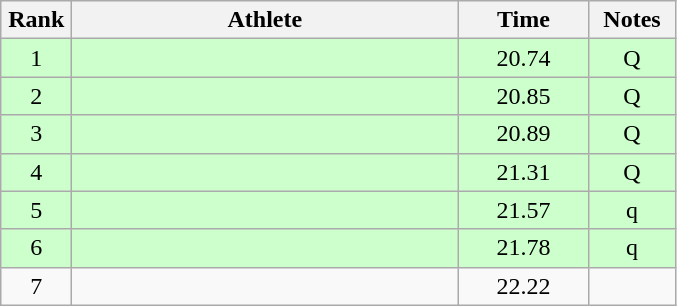<table class="wikitable" style="text-align:center">
<tr>
<th width=40>Rank</th>
<th width=250>Athlete</th>
<th width=80>Time</th>
<th width=50>Notes</th>
</tr>
<tr bgcolor=ccffcc>
<td>1</td>
<td align=left></td>
<td>20.74</td>
<td>Q</td>
</tr>
<tr bgcolor=ccffcc>
<td>2</td>
<td align=left></td>
<td>20.85</td>
<td>Q</td>
</tr>
<tr bgcolor=ccffcc>
<td>3</td>
<td align=left></td>
<td>20.89</td>
<td>Q</td>
</tr>
<tr bgcolor=ccffcc>
<td>4</td>
<td align=left></td>
<td>21.31</td>
<td>Q</td>
</tr>
<tr bgcolor=ccffcc>
<td>5</td>
<td align=left></td>
<td>21.57</td>
<td>q</td>
</tr>
<tr bgcolor=ccffcc>
<td>6</td>
<td align=left></td>
<td>21.78</td>
<td>q</td>
</tr>
<tr>
<td>7</td>
<td align=left></td>
<td>22.22</td>
<td></td>
</tr>
</table>
